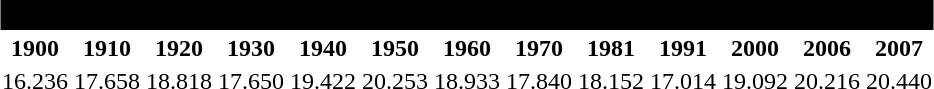<table class="bellataula" style="margin:1em auto;">
<tr>
<th bgcolor=black colspan=20 style="color:black;">Demographic evolution of Requena</th>
</tr>
<tr>
<th>1900</th>
<th>1910</th>
<th>1920</th>
<th>1930</th>
<th>1940</th>
<th>1950</th>
<th>1960</th>
<th>1970</th>
<th>1981</th>
<th>1991</th>
<th>2000</th>
<th>2006</th>
<th>2007</th>
</tr>
<tr>
<td align=center>16.236</td>
<td align=center>17.658</td>
<td align=center>18.818</td>
<td align=center>17.650</td>
<td align=center>19.422</td>
<td align=center>20.253</td>
<td align=center>18.933</td>
<td align=center>17.840</td>
<td align=center>18.152</td>
<td align=center>17.014</td>
<td align=center>19.092</td>
<td align=center>20.216</td>
<td align=center>20.440</td>
</tr>
</table>
